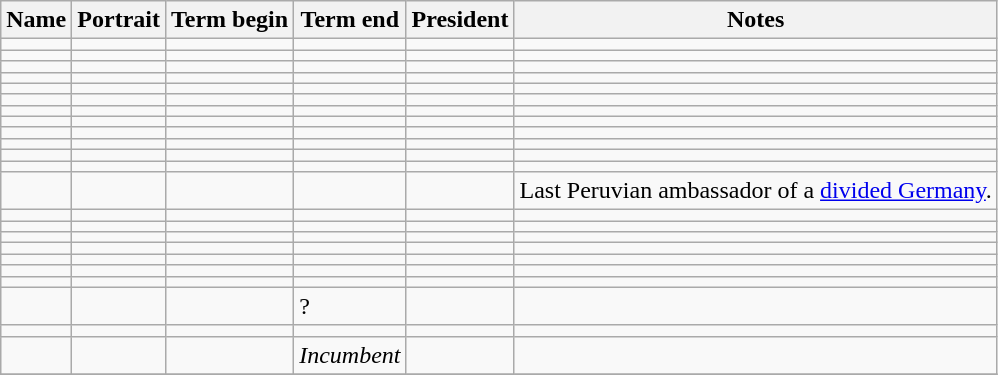<table class="wikitable sortable"  text-align:center;">
<tr>
<th>Name</th>
<th class="unsortable">Portrait</th>
<th>Term begin</th>
<th>Term end</th>
<th>President</th>
<th class="unsortable">Notes</th>
</tr>
<tr>
<td></td>
<td></td>
<td></td>
<td></td>
<td></td>
<td></td>
</tr>
<tr>
<td></td>
<td></td>
<td></td>
<td></td>
<td></td>
<td></td>
</tr>
<tr>
<td></td>
<td></td>
<td></td>
<td></td>
<td></td>
<td></td>
</tr>
<tr>
<td></td>
<td></td>
<td></td>
<td></td>
<td></td>
<td></td>
</tr>
<tr>
<td></td>
<td></td>
<td></td>
<td></td>
<td></td>
<td></td>
</tr>
<tr>
<td></td>
<td></td>
<td></td>
<td></td>
<td></td>
<td></td>
</tr>
<tr>
<td></td>
<td></td>
<td></td>
<td></td>
<td></td>
<td></td>
</tr>
<tr>
<td></td>
<td></td>
<td></td>
<td></td>
<td></td>
<td></td>
</tr>
<tr>
<td></td>
<td></td>
<td></td>
<td></td>
<td></td>
<td></td>
</tr>
<tr>
<td></td>
<td></td>
<td></td>
<td></td>
<td></td>
<td></td>
</tr>
<tr>
<td></td>
<td></td>
<td></td>
<td></td>
<td></td>
<td></td>
</tr>
<tr>
<td></td>
<td></td>
<td></td>
<td></td>
<td></td>
<td></td>
</tr>
<tr>
<td></td>
<td></td>
<td></td>
<td></td>
<td></td>
<td>Last Peruvian ambassador of a <a href='#'>divided Germany</a>.</td>
</tr>
<tr>
<td></td>
<td></td>
<td></td>
<td></td>
<td></td>
<td></td>
</tr>
<tr>
<td></td>
<td></td>
<td></td>
<td></td>
<td></td>
<td></td>
</tr>
<tr>
<td></td>
<td></td>
<td></td>
<td></td>
<td></td>
<td></td>
</tr>
<tr>
<td></td>
<td></td>
<td></td>
<td></td>
<td></td>
<td></td>
</tr>
<tr>
<td></td>
<td></td>
<td></td>
<td></td>
<td></td>
<td></td>
</tr>
<tr>
<td></td>
<td></td>
<td></td>
<td></td>
<td></td>
<td></td>
</tr>
<tr>
<td></td>
<td></td>
<td></td>
<td></td>
<td></td>
<td></td>
</tr>
<tr>
<td></td>
<td></td>
<td></td>
<td>?</td>
<td></td>
<td></td>
</tr>
<tr>
<td></td>
<td></td>
<td></td>
<td></td>
<td></td>
<td></td>
</tr>
<tr>
<td></td>
<td></td>
<td></td>
<td><em>Incumbent</em></td>
<td></td>
<td></td>
</tr>
<tr>
</tr>
</table>
